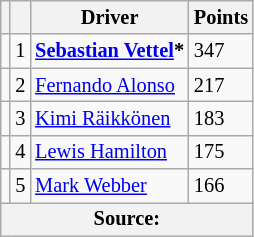<table class="wikitable" style="font-size: 85%;">
<tr>
<th></th>
<th></th>
<th>Driver</th>
<th>Points</th>
</tr>
<tr>
<td align="left"></td>
<td align="center">1</td>
<td> <strong><a href='#'>Sebastian Vettel</a>*</strong></td>
<td align="left">347</td>
</tr>
<tr>
<td align="left"></td>
<td align="center">2</td>
<td> <a href='#'>Fernando Alonso</a></td>
<td align="left">217</td>
</tr>
<tr>
<td align="left"></td>
<td align="center">3</td>
<td> <a href='#'>Kimi Räikkönen</a></td>
<td align="left">183</td>
</tr>
<tr>
<td align="left"></td>
<td align="center">4</td>
<td> <a href='#'>Lewis Hamilton</a></td>
<td align="left">175</td>
</tr>
<tr>
<td align="left"></td>
<td align="center">5</td>
<td> <a href='#'>Mark Webber</a></td>
<td align="left">166</td>
</tr>
<tr>
<th colspan=4>Source: </th>
</tr>
</table>
